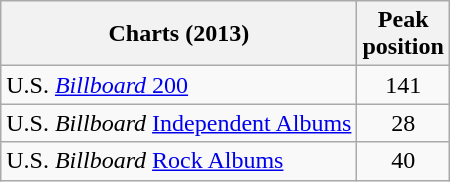<table class="wikitable sortable">
<tr>
<th>Charts (2013)</th>
<th>Peak<br>position</th>
</tr>
<tr>
<td>U.S. <a href='#'><em>Billboard</em> 200</a></td>
<td style="text-align:center;">141</td>
</tr>
<tr>
<td>U.S. <em>Billboard</em> <a href='#'>Independent Albums</a></td>
<td style="text-align:center;">28</td>
</tr>
<tr>
<td>U.S. <em>Billboard</em> <a href='#'>Rock Albums</a></td>
<td style="text-align:center;">40</td>
</tr>
</table>
